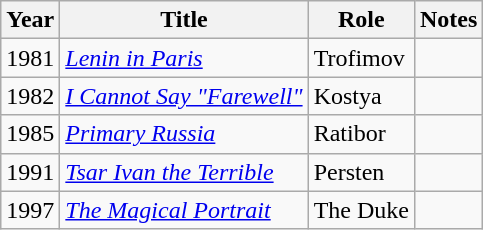<table class="wikitable sortable">
<tr>
<th>Year</th>
<th>Title</th>
<th>Role</th>
<th class="unsortable">Notes</th>
</tr>
<tr>
<td>1981</td>
<td><em><a href='#'>Lenin in Paris</a></em></td>
<td>Trofimov</td>
<td></td>
</tr>
<tr>
<td>1982</td>
<td><em><a href='#'>I Cannot Say "Farewell"</a></em></td>
<td>Kostya</td>
<td></td>
</tr>
<tr>
<td>1985</td>
<td><em><a href='#'>Primary Russia</a></em></td>
<td>Ratibor</td>
<td></td>
</tr>
<tr>
<td>1991</td>
<td><em><a href='#'>Tsar Ivan the Terrible</a></em></td>
<td>Persten</td>
<td></td>
</tr>
<tr>
<td>1997</td>
<td><em><a href='#'>The Magical Portrait</a></em></td>
<td>The Duke</td>
<td></td>
</tr>
</table>
